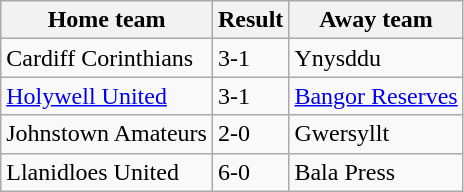<table class="wikitable">
<tr>
<th>Home team</th>
<th>Result</th>
<th>Away team</th>
</tr>
<tr>
<td>Cardiff Corinthians</td>
<td>3-1</td>
<td>Ynysddu</td>
</tr>
<tr>
<td><a href='#'>Holywell United</a></td>
<td>3-1</td>
<td><a href='#'>Bangor Reserves</a></td>
</tr>
<tr>
<td>Johnstown Amateurs</td>
<td>2-0</td>
<td>Gwersyllt</td>
</tr>
<tr>
<td>Llanidloes United</td>
<td>6-0</td>
<td>Bala Press</td>
</tr>
</table>
